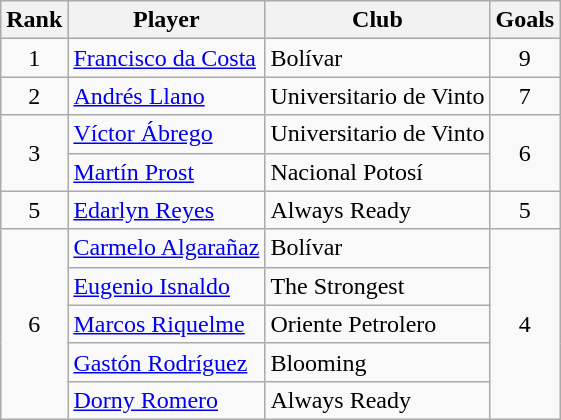<table class="wikitable" border="1">
<tr>
<th>Rank</th>
<th>Player</th>
<th>Club</th>
<th>Goals</th>
</tr>
<tr>
<td align=center>1</td>
<td> <a href='#'>Francisco da Costa</a></td>
<td>Bolívar</td>
<td align=center>9</td>
</tr>
<tr>
<td align=center>2</td>
<td> <a href='#'>Andrés Llano</a></td>
<td>Universitario de Vinto</td>
<td align=center>7</td>
</tr>
<tr>
<td rowspan=2 align=center>3</td>
<td> <a href='#'>Víctor Ábrego</a></td>
<td>Universitario de Vinto</td>
<td rowspan=2 align=center>6</td>
</tr>
<tr>
<td> <a href='#'>Martín Prost</a></td>
<td>Nacional Potosí</td>
</tr>
<tr>
<td align=center>5</td>
<td> <a href='#'>Edarlyn Reyes</a></td>
<td>Always Ready</td>
<td align=center>5</td>
</tr>
<tr>
<td rowspan=5 align=center>6</td>
<td> <a href='#'>Carmelo Algarañaz</a></td>
<td>Bolívar</td>
<td rowspan=5 align=center>4</td>
</tr>
<tr>
<td> <a href='#'>Eugenio Isnaldo</a></td>
<td>The Strongest</td>
</tr>
<tr>
<td> <a href='#'>Marcos Riquelme</a></td>
<td>Oriente Petrolero</td>
</tr>
<tr>
<td> <a href='#'>Gastón Rodríguez</a></td>
<td>Blooming</td>
</tr>
<tr>
<td> <a href='#'>Dorny Romero</a></td>
<td>Always Ready</td>
</tr>
</table>
